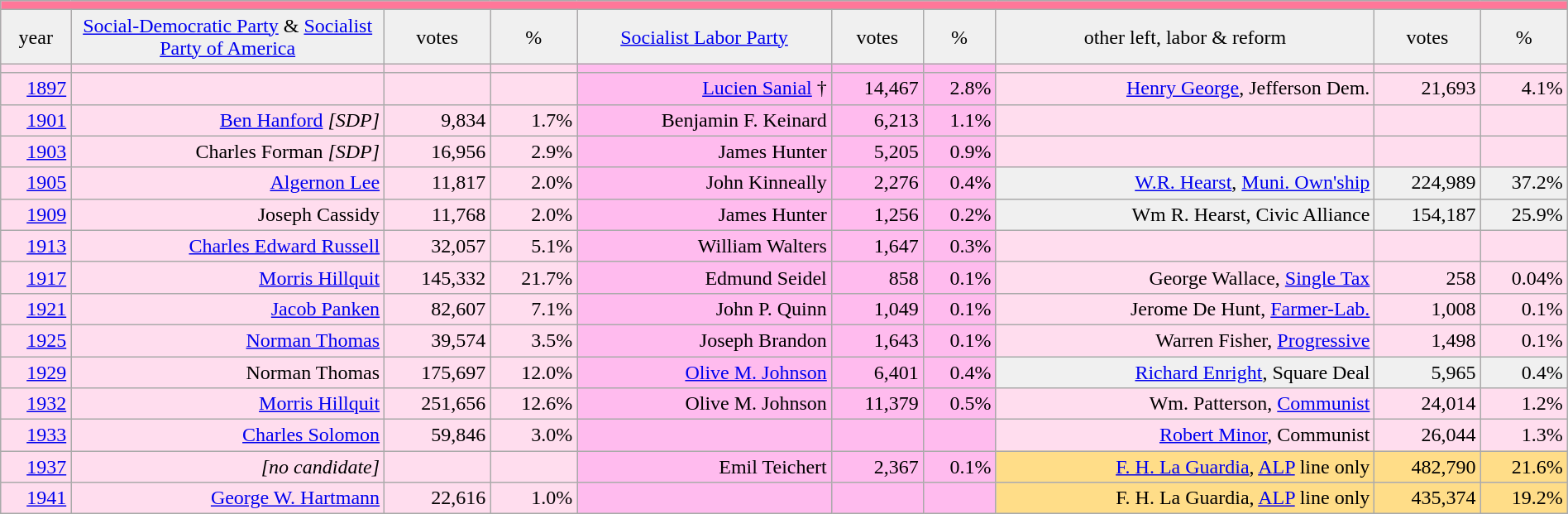<table class="wikitable" style="width:100%; background:#fde; text-align:right;">
<tr>
<td colspan="10" style="background:#f79;"></td>
</tr>
<tr>
<td style="text-align:center; background:#f0f0f0;">year</td>
<td style="text-align:center; width:20%; background:#f0f0f0;"><a href='#'>Social-Democratic Party</a> & <a href='#'>Socialist Party of America</a></td>
<td style="text-align:center; background:#f0f0f0;">votes</td>
<td style="text-align:center; background:#f0f0f0;">%</td>
<td style="text-align:center; background:#f0f0f0;"><a href='#'>Socialist Labor Party</a></td>
<td style="text-align:center; background:#f0f0f0;">votes</td>
<td style="text-align:center; background:#f0f0f0;">%</td>
<td style="text-align:center; background:#f0f0f0;">other left, labor & reform</td>
<td style="text-align:center; background:#f0f0f0;">votes</td>
<td style="text-align:center; background:#f0f0f0;">%</td>
</tr>
<tr>
<td></td>
<td></td>
<td></td>
<td></td>
<td style="background:#fbe;"></td>
<td style="background:#fbe;"></td>
<td style="background:#fbe;"></td>
<td></td>
<td></td>
<td></td>
</tr>
<tr>
<td><a href='#'>1897</a></td>
<td></td>
<td></td>
<td></td>
<td style="background:#fbe;"><a href='#'>Lucien Sanial</a> †</td>
<td style="background:#fbe;">14,467</td>
<td style="background:#fbe;">2.8%</td>
<td><a href='#'>Henry George</a>, Jefferson Dem.</td>
<td>21,693</td>
<td>4.1%</td>
</tr>
<tr>
<td><a href='#'>1901</a></td>
<td><a href='#'>Ben Hanford</a> <em>[SDP]</em></td>
<td>9,834</td>
<td>1.7%</td>
<td style="background:#fbe;">Benjamin F. Keinard</td>
<td style="background:#fbe;">6,213</td>
<td style="background:#fbe;">1.1%</td>
<td></td>
<td></td>
<td></td>
</tr>
<tr>
<td><a href='#'>1903</a></td>
<td>Charles Forman <em>[SDP]</em></td>
<td>16,956</td>
<td>2.9%</td>
<td style="background:#fbe;">James Hunter</td>
<td style="background:#fbe;">5,205</td>
<td style="background:#fbe;">0.9%</td>
<td></td>
<td></td>
<td></td>
</tr>
<tr>
<td><a href='#'>1905</a></td>
<td><a href='#'>Algernon Lee</a></td>
<td>11,817</td>
<td>2.0%</td>
<td style="background:#fbe;">John Kinneally</td>
<td style="background:#fbe;">2,276</td>
<td style="background:#fbe;">0.4%</td>
<td style="background:#f0f0f0;"><a href='#'>W.R. Hearst</a>, <a href='#'>Muni. Own'ship</a></td>
<td style="background:#f0f0f0;">224,989</td>
<td style="background:#f0f0f0;">37.2%</td>
</tr>
<tr>
<td><a href='#'>1909</a></td>
<td>Joseph Cassidy</td>
<td>11,768</td>
<td>2.0%</td>
<td style="background:#fbe;">James Hunter</td>
<td style="background:#fbe;">1,256</td>
<td style="background:#fbe;">0.2%</td>
<td style="background:#f0f0f0;">Wm R. Hearst, Civic Alliance</td>
<td style="background:#f0f0f0;">154,187</td>
<td style="background:#f0f0f0;">25.9%</td>
</tr>
<tr>
<td><a href='#'>1913</a></td>
<td><a href='#'>Charles Edward Russell</a></td>
<td>32,057</td>
<td>5.1%</td>
<td style="background:#fbe;">William Walters</td>
<td style="background:#fbe;">1,647</td>
<td style="background:#fbe;">0.3%</td>
<td></td>
<td></td>
<td></td>
</tr>
<tr>
<td><a href='#'>1917</a></td>
<td><a href='#'>Morris Hillquit</a></td>
<td>145,332</td>
<td>21.7%</td>
<td style="background:#fbe;">Edmund Seidel</td>
<td style="background:#fbe;">858</td>
<td style="background:#fbe;">0.1%</td>
<td>George Wallace, <a href='#'>Single Tax</a></td>
<td>258</td>
<td>0.04%</td>
</tr>
<tr>
<td><a href='#'>1921</a></td>
<td><a href='#'>Jacob Panken</a></td>
<td>82,607</td>
<td>7.1%</td>
<td style="background:#fbe;">John P. Quinn</td>
<td style="background:#fbe;">1,049</td>
<td style="background:#fbe;">0.1%</td>
<td>Jerome De Hunt, <a href='#'>Farmer-Lab.</a></td>
<td>1,008</td>
<td>0.1%</td>
</tr>
<tr>
<td><a href='#'>1925</a></td>
<td><a href='#'>Norman Thomas</a></td>
<td>39,574</td>
<td>3.5%</td>
<td style="background:#fbe;">Joseph Brandon</td>
<td style="background:#fbe;">1,643</td>
<td style="background:#fbe;">0.1%</td>
<td>Warren Fisher, <a href='#'>Progressive</a></td>
<td>1,498</td>
<td>0.1%</td>
</tr>
<tr>
<td><a href='#'>1929</a></td>
<td>Norman Thomas</td>
<td>175,697</td>
<td>12.0%</td>
<td style="background:#fbe;"><a href='#'>Olive M. Johnson</a></td>
<td style="background:#fbe;">6,401</td>
<td style="background:#fbe;">0.4%</td>
<td style="background:#f0f0f0;"><a href='#'>Richard Enright</a>, Square Deal</td>
<td style="background:#f0f0f0;">5,965</td>
<td style="background:#f0f0f0;">0.4%</td>
</tr>
<tr>
<td><a href='#'>1932</a></td>
<td><a href='#'>Morris Hillquit</a></td>
<td>251,656</td>
<td>12.6%</td>
<td style="background:#fbe;">Olive M. Johnson</td>
<td style="background:#fbe;">11,379</td>
<td style="background:#fbe;">0.5%</td>
<td>Wm. Patterson, <a href='#'>Communist</a></td>
<td>24,014</td>
<td>1.2%</td>
</tr>
<tr>
<td><a href='#'>1933</a></td>
<td><a href='#'>Charles Solomon</a></td>
<td>59,846</td>
<td>3.0%</td>
<td style="background:#fbe;"></td>
<td style="background:#fbe;"></td>
<td style="background:#fbe;"></td>
<td><a href='#'>Robert Minor</a>, Communist</td>
<td>26,044</td>
<td>1.3%</td>
</tr>
<tr>
<td><a href='#'>1937</a></td>
<td><em>[no candidate]</em></td>
<td></td>
<td></td>
<td style="background:#fbe;">Emil Teichert</td>
<td style="background:#fbe;">2,367</td>
<td style="background:#fbe;">0.1%</td>
<td style="background:#ffdd88;"><a href='#'>F. H. La Guardia</a>, <a href='#'>ALP</a> line only</td>
<td style="background:#ffdd88;">482,790</td>
<td style="background:#ffdd88;">21.6%</td>
</tr>
<tr>
<td><a href='#'>1941</a></td>
<td> <a href='#'>George W. Hartmann</a></td>
<td>22,616</td>
<td>1.0%</td>
<td style="background:#fbe;"></td>
<td style="background:#fbe;"></td>
<td style="background:#fbe;"></td>
<td style="background:#ffdd88;">F. H. La Guardia, <a href='#'>ALP</a> line only</td>
<td style="background:#ffdd88;">435,374</td>
<td style="background:#ffdd88;">19.2%</td>
</tr>
</table>
